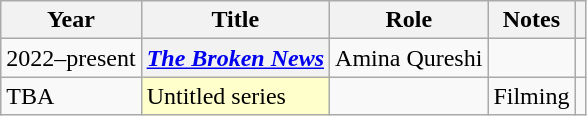<table class="wikitable sortable plainrowheaders">
<tr>
<th scope="col">Year</th>
<th scope="col">Title</th>
<th scope="col">Role</th>
<th scope="col" class="unsortable">Notes</th>
<th scope="col" class="unsortable"></th>
</tr>
<tr>
<td>2022–present</td>
<th scope= "row"><em><a href='#'>The Broken News</a></em></th>
<td>Amina Qureshi</td>
<td></td>
<td style="text-align: center;"></td>
</tr>
<tr>
<td>TBA</td>
<td style="background:#ffc;">Untitled series </td>
<td></td>
<td>Filming</td>
<td style="text-align: center;"></td>
</tr>
</table>
